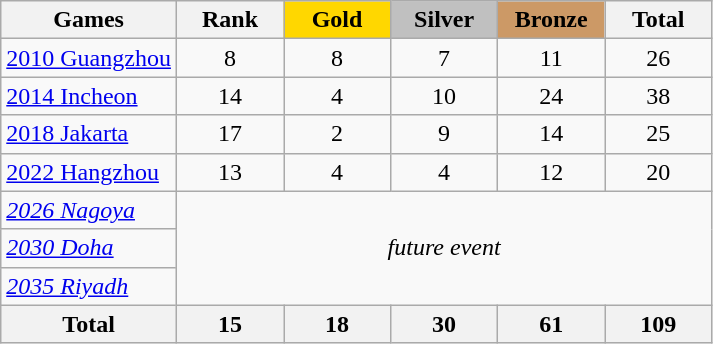<table class="wikitable sortable" style="margin-top:0em; text-align:center; font-size:100%;">
<tr>
<th>Games</th>
<th style="width:4em;">Rank</th>
<th style="background:gold; width:4em;"><strong>Gold</strong></th>
<th style="background:silver; width:4em;"><strong>Silver</strong></th>
<th style="background:#cc9966; width:4em;"><strong>Bronze</strong></th>
<th style="width:4em;">Total</th>
</tr>
<tr>
<td align="left"> <a href='#'>2010 Guangzhou</a></td>
<td>8</td>
<td>8</td>
<td>7</td>
<td>11</td>
<td>26</td>
</tr>
<tr>
<td align="left"> <a href='#'>2014 Incheon</a></td>
<td>14</td>
<td>4</td>
<td>10</td>
<td>24</td>
<td>38</td>
</tr>
<tr>
<td align="left"> <a href='#'>2018 Jakarta</a></td>
<td>17</td>
<td>2</td>
<td>9</td>
<td>14</td>
<td>25</td>
</tr>
<tr>
<td align="left"> <a href='#'>2022 Hangzhou</a></td>
<td>13</td>
<td>4</td>
<td>4</td>
<td>12</td>
<td>20</td>
</tr>
<tr>
<td align="left"> <em><a href='#'>2026 Nagoya</a></em></td>
<td colspan=5 rowspan=3><em>future event</em></td>
</tr>
<tr>
<td align="left"> <em><a href='#'>2030 Doha</a></em></td>
</tr>
<tr>
<td align="left"> <em><a href='#'>2035 Riyadh</a></em></td>
</tr>
<tr>
<th>Total</th>
<th>15</th>
<th>18</th>
<th>30</th>
<th>61</th>
<th>109</th>
</tr>
</table>
